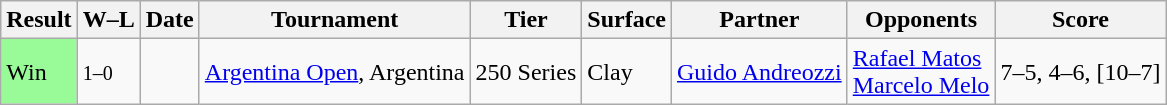<table class="sortable wikitable">
<tr>
<th>Result</th>
<th class="unsortable">W–L</th>
<th>Date</th>
<th>Tournament</th>
<th>Tier</th>
<th>Surface</th>
<th>Partner</th>
<th>Opponents</th>
<th class="unsortable">Score</th>
</tr>
<tr>
<td bgcolor=98FB98>Win</td>
<td><small>1–0</small></td>
<td><a href='#'></a></td>
<td><a href='#'>Argentina Open</a>, Argentina</td>
<td>250 Series</td>
<td>Clay</td>
<td> <a href='#'>Guido Andreozzi</a></td>
<td> <a href='#'>Rafael Matos</a><br> <a href='#'>Marcelo Melo</a></td>
<td>7–5, 4–6, [10–7]</td>
</tr>
</table>
